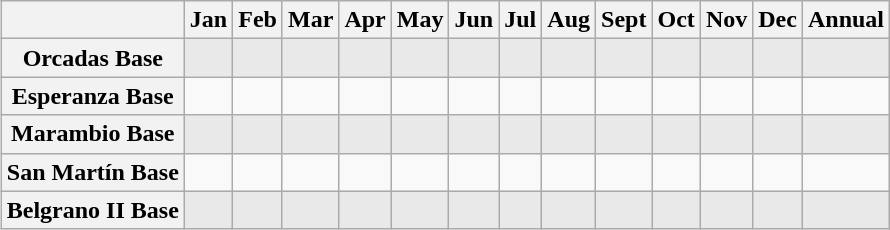<table class="wikitable sortable" align="left" style=" margin:1em; padding:0.5em; text-align:left; margin-left:3px; font-size:100%">
<tr align="center">
<th></th>
<th>Jan</th>
<th>Feb</th>
<th>Mar</th>
<th>Apr</th>
<th>May</th>
<th>Jun</th>
<th>Jul</th>
<th>Aug</th>
<th>Sept</th>
<th>Oct</th>
<th>Nov</th>
<th>Dec</th>
<th>Annual</th>
</tr>
<tr align="center" bgcolor="#e9e9e9">
<th align="left">Orcadas Base</th>
<td></td>
<td></td>
<td></td>
<td></td>
<td></td>
<td></td>
<td></td>
<td></td>
<td></td>
<td></td>
<td></td>
<td></td>
<td></td>
</tr>
<tr align="center">
<th align="left">Esperanza Base</th>
<td></td>
<td></td>
<td></td>
<td></td>
<td></td>
<td></td>
<td></td>
<td></td>
<td></td>
<td></td>
<td></td>
<td></td>
<td></td>
</tr>
<tr align="center" bgcolor="#e9e9e9">
<th align="left">Marambio Base</th>
<td></td>
<td></td>
<td></td>
<td></td>
<td></td>
<td></td>
<td></td>
<td></td>
<td></td>
<td></td>
<td></td>
<td></td>
<td></td>
</tr>
<tr align="center">
<th align="left">San Martín Base</th>
<td></td>
<td></td>
<td></td>
<td></td>
<td></td>
<td></td>
<td></td>
<td></td>
<td></td>
<td></td>
<td></td>
<td></td>
<td></td>
</tr>
<tr align="center" bgcolor="#e9e9e9">
<th align="left">Belgrano II Base</th>
<td></td>
<td></td>
<td></td>
<td></td>
<td></td>
<td></td>
<td></td>
<td></td>
<td></td>
<td></td>
<td></td>
<td></td>
<td></td>
</tr>
</table>
